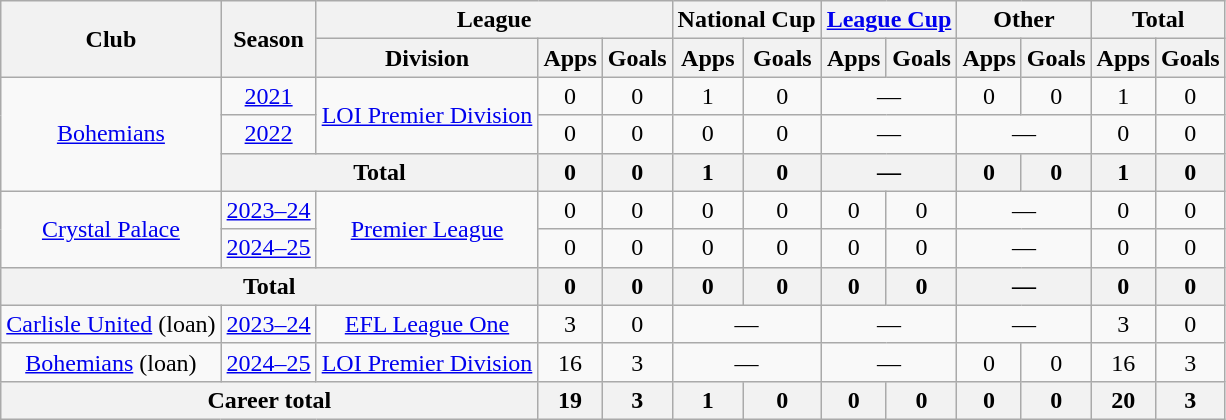<table class="wikitable" style="text-align:center">
<tr>
<th rowspan=2>Club</th>
<th rowspan=2>Season</th>
<th colspan=3>League</th>
<th colspan=2>National Cup</th>
<th colspan=2><a href='#'>League Cup</a></th>
<th colspan=2>Other</th>
<th colspan=2>Total</th>
</tr>
<tr>
<th>Division</th>
<th>Apps</th>
<th>Goals</th>
<th>Apps</th>
<th>Goals</th>
<th>Apps</th>
<th>Goals</th>
<th>Apps</th>
<th>Goals</th>
<th>Apps</th>
<th>Goals</th>
</tr>
<tr>
<td rowspan="3"><a href='#'>Bohemians</a></td>
<td><a href='#'>2021</a></td>
<td rowspan="2"><a href='#'>LOI Premier Division</a></td>
<td>0</td>
<td>0</td>
<td>1</td>
<td>0</td>
<td colspan="2">—</td>
<td>0</td>
<td>0</td>
<td>1</td>
<td>0</td>
</tr>
<tr>
<td><a href='#'>2022</a></td>
<td>0</td>
<td>0</td>
<td>0</td>
<td>0</td>
<td colspan="2">—</td>
<td colspan="2">—</td>
<td>0</td>
<td>0</td>
</tr>
<tr>
<th colspan="2">Total</th>
<th>0</th>
<th>0</th>
<th>1</th>
<th>0</th>
<th colspan="2">—</th>
<th>0</th>
<th>0</th>
<th>1</th>
<th>0</th>
</tr>
<tr>
<td rowspan="2"><a href='#'>Crystal Palace</a></td>
<td><a href='#'>2023–24</a></td>
<td rowspan="2"><a href='#'>Premier League</a></td>
<td>0</td>
<td>0</td>
<td>0</td>
<td>0</td>
<td>0</td>
<td>0</td>
<td colspan="2">—</td>
<td>0</td>
<td>0</td>
</tr>
<tr>
<td><a href='#'>2024–25</a></td>
<td>0</td>
<td>0</td>
<td>0</td>
<td>0</td>
<td>0</td>
<td>0</td>
<td colspan="2">—</td>
<td>0</td>
<td>0</td>
</tr>
<tr>
<th colspan="3">Total</th>
<th>0</th>
<th>0</th>
<th>0</th>
<th>0</th>
<th>0</th>
<th>0</th>
<th colspan="2">—</th>
<th>0</th>
<th>0</th>
</tr>
<tr>
<td><a href='#'>Carlisle United</a> (loan)</td>
<td><a href='#'>2023–24</a></td>
<td><a href='#'>EFL League One</a></td>
<td>3</td>
<td>0</td>
<td colspan="2">—</td>
<td colspan="2">—</td>
<td colspan="2">—</td>
<td>3</td>
<td>0</td>
</tr>
<tr>
<td><a href='#'>Bohemians</a> (loan)</td>
<td><a href='#'>2024–25</a></td>
<td><a href='#'>LOI Premier Division</a></td>
<td>16</td>
<td>3</td>
<td colspan="2">—</td>
<td colspan="2">—</td>
<td>0</td>
<td>0</td>
<td>16</td>
<td>3</td>
</tr>
<tr>
<th colspan=3>Career total</th>
<th>19</th>
<th>3</th>
<th>1</th>
<th>0</th>
<th>0</th>
<th>0</th>
<th>0</th>
<th>0</th>
<th>20</th>
<th>3</th>
</tr>
</table>
